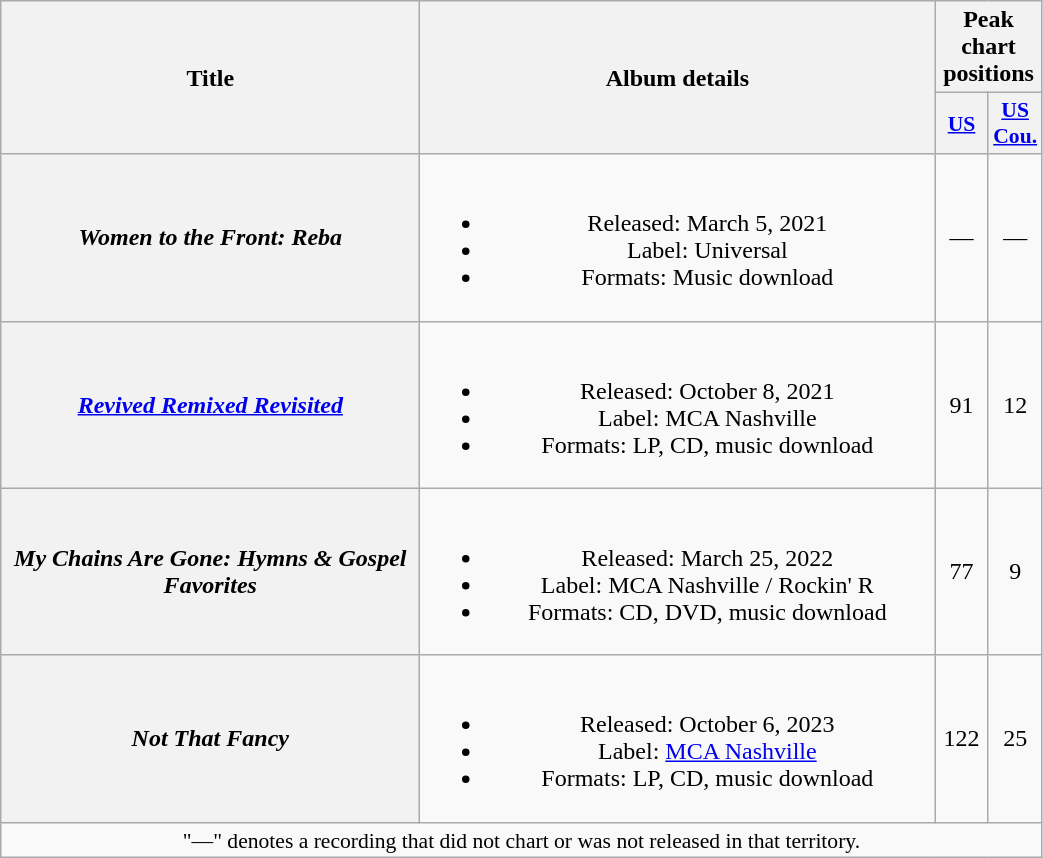<table class="wikitable plainrowheaders" style="text-align:center;" border="1">
<tr>
<th scope="col" rowspan="2" style="width:17em;">Title</th>
<th scope="col" rowspan="2" style="width:21em;">Album details</th>
<th scope="col" colspan="2">Peak chart<br>positions</th>
</tr>
<tr>
<th scope="col" style="width:2em;font-size:90%;"><a href='#'>US</a><br></th>
<th scope="col" style="width:2em;font-size:90%;"><a href='#'>US<br>Cou.</a><br></th>
</tr>
<tr>
<th scope="row"><em>Women to the Front: Reba</em></th>
<td><br><ul><li>Released: March 5, 2021</li><li>Label: Universal</li><li>Formats: Music download</li></ul></td>
<td>—</td>
<td>—</td>
</tr>
<tr>
<th scope="row"><em><a href='#'>Revived Remixed Revisited</a></em></th>
<td><br><ul><li>Released: October 8, 2021</li><li>Label: MCA Nashville</li><li>Formats: LP, CD, music download</li></ul></td>
<td>91</td>
<td>12</td>
</tr>
<tr>
<th scope="row"><em>My Chains Are Gone: Hymns & Gospel Favorites</em></th>
<td><br><ul><li>Released: March 25, 2022</li><li>Label: MCA Nashville / Rockin' R</li><li>Formats: CD, DVD, music download</li></ul></td>
<td>77</td>
<td>9</td>
</tr>
<tr>
<th scope="row"><em>Not That Fancy</em></th>
<td><br><ul><li>Released: October 6, 2023</li><li>Label: <a href='#'>MCA Nashville</a></li><li>Formats: LP, CD, music download</li></ul></td>
<td>122</td>
<td>25</td>
</tr>
<tr>
<td colspan="4" style="font-size:90%">"—" denotes a recording that did not chart or was not released in that territory.</td>
</tr>
</table>
